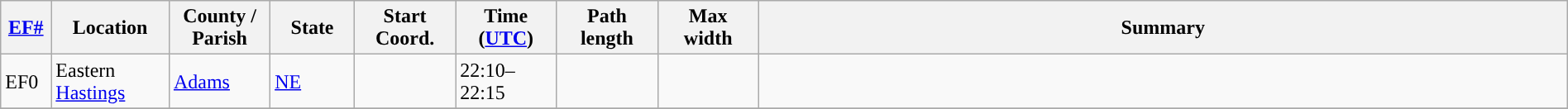<table class="wikitable sortable" style="width:100%;">
<tr>
<th scope="col"  style="width:3%; text-align:center;"><a href='#'>EF#</a></th>
<th scope="col"  style="width:7%; text-align:center;" class="unsortable">Location</th>
<th scope="col"  style="width:6%; text-align:center;" class="unsortable">County / Parish</th>
<th scope="col"  style="width:5%; text-align:center;">State</th>
<th scope="col"  style="width:6%; text-align:center;">Start Coord.</th>
<th scope="col"  style="width:6%; text-align:center;">Time (<a href='#'>UTC</a>)</th>
<th scope="col"  style="width:6%; text-align:center;">Path length</th>
<th scope="col"  style="width:6%; text-align:center;">Max width</th>
<th scope="col" class="unsortable" style="width:48%; text-align:center;">Summary</th>
</tr>
<tr>
<td>EF0</td>
<td>Eastern <a href='#'>Hastings</a></td>
<td><a href='#'>Adams</a></td>
<td><a href='#'>NE</a></td>
<td></td>
<td>22:10–22:15</td>
<td></td>
<td></td>
<td></td>
</tr>
<tr>
</tr>
</table>
